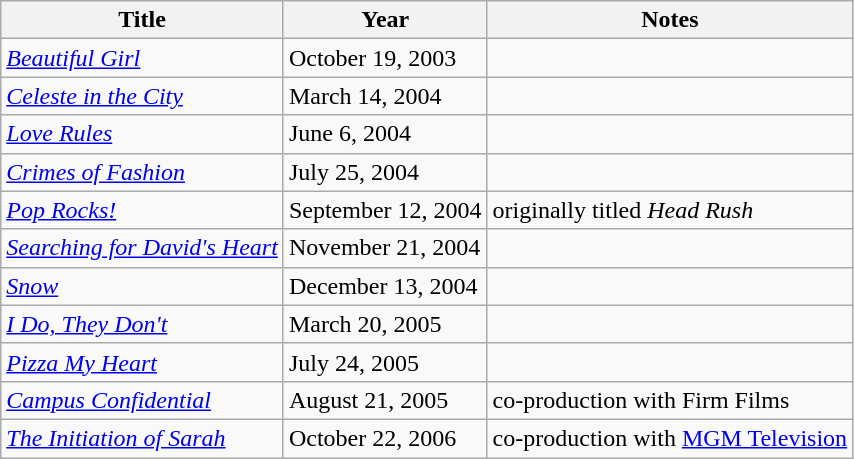<table class="wikitable sortable">
<tr>
<th>Title</th>
<th>Year</th>
<th>Notes</th>
</tr>
<tr>
<td><em><a href='#'>Beautiful Girl</a></em></td>
<td>October 19, 2003</td>
<td></td>
</tr>
<tr>
<td><em><a href='#'>Celeste in the City</a></em></td>
<td>March 14, 2004</td>
<td></td>
</tr>
<tr>
<td><em><a href='#'>Love Rules</a></em></td>
<td>June 6, 2004</td>
<td></td>
</tr>
<tr>
<td><em><a href='#'>Crimes of Fashion</a></em></td>
<td>July 25, 2004</td>
<td></td>
</tr>
<tr>
<td><em><a href='#'>Pop Rocks!</a></em></td>
<td>September 12, 2004</td>
<td>originally titled <em>Head Rush</em></td>
</tr>
<tr>
<td><em><a href='#'>Searching for David's Heart</a></em></td>
<td>November 21, 2004</td>
<td></td>
</tr>
<tr>
<td><em><a href='#'>Snow</a></em></td>
<td>December 13, 2004</td>
<td></td>
</tr>
<tr>
<td><em><a href='#'>I Do, They Don't</a></em></td>
<td>March 20, 2005</td>
<td></td>
</tr>
<tr>
<td><em><a href='#'>Pizza My Heart</a></em></td>
<td>July 24, 2005</td>
<td></td>
</tr>
<tr>
<td><em><a href='#'>Campus Confidential</a></em></td>
<td>August 21, 2005</td>
<td>co-production with Firm Films</td>
</tr>
<tr>
<td><em><a href='#'>The Initiation of Sarah</a></em></td>
<td>October 22, 2006</td>
<td>co-production with <a href='#'>MGM Television</a></td>
</tr>
</table>
